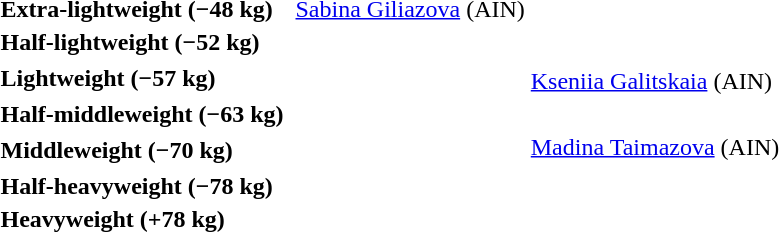<table>
<tr>
<th rowspan=2 style="text-align:left;">Extra-lightweight (−48 kg)</th>
<td rowspan=2></td>
<td rowspan=2> <a href='#'>Sabina Giliazova</a> <span>(<abbr>AIN</abbr>)</span></td>
<td></td>
</tr>
<tr>
<td></td>
</tr>
<tr>
<th rowspan=2 style="text-align:left;">Half-lightweight (−52 kg)</th>
<td rowspan=2></td>
<td rowspan=2></td>
<td></td>
</tr>
<tr>
<td></td>
</tr>
<tr>
<th rowspan=2 style="text-align:left;">Lightweight (−57 kg)</th>
<td rowspan=2></td>
<td rowspan=2></td>
<td></td>
</tr>
<tr>
<td> <a href='#'>Kseniia Galitskaia</a> <span>(<abbr>AIN</abbr>)</span></td>
</tr>
<tr>
<th rowspan=2 style="text-align:left;">Half-middleweight (−63 kg)</th>
<td rowspan=2></td>
<td rowspan=2></td>
<td></td>
</tr>
<tr>
<td></td>
</tr>
<tr>
<th rowspan=2 style="text-align:left;">Middleweight (−70 kg)</th>
<td rowspan=2></td>
<td rowspan=2></td>
<td> <a href='#'>Madina Taimazova</a> <span>(<abbr>AIN</abbr>)</span></td>
</tr>
<tr>
<td></td>
</tr>
<tr>
<th rowspan=2 style="text-align:left;">Half-heavyweight (−78 kg)</th>
<td rowspan=2></td>
<td rowspan=2></td>
<td></td>
</tr>
<tr>
<td></td>
</tr>
<tr>
<th rowspan=2 style="text-align:left;">Heavyweight (+78 kg)</th>
<td rowspan=2></td>
<td rowspan=2></td>
<td></td>
</tr>
<tr>
<td></td>
</tr>
</table>
